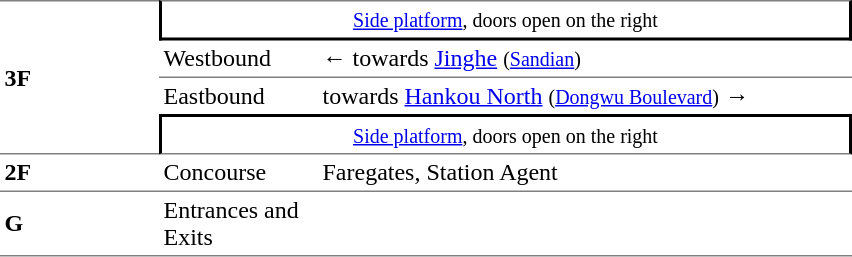<table cellspacing=0 cellpadding=3>
<tr>
<td style="border-bottom:solid 1px gray;border-top:solid 1px gray;" rowspan=4 width=100><strong>3F</strong></td>
<td style="border-right:solid 2px black;border-left:solid 2px black;border-top:solid 1px gray;border-bottom:solid 2px black;text-align:center;" colspan=2><small><a href='#'>Side platform</a>, doors open on the right</small></td>
</tr>
<tr>
<td style="border-top:solid 0px gray;" width=100>Westbound</td>
<td style="border-top:solid 0px gray;" width=350>←  towards <a href='#'>Jinghe</a> <small>(<a href='#'>Sandian</a>)</small></td>
</tr>
<tr>
<td style="border-top:solid 1px gray;border-bottom:solid 0px gray;">Eastbound</td>
<td style="border-top:solid 1px gray;border-bottom:solid 0px gray;">  towards <a href='#'>Hankou North</a> <small>(<a href='#'>Dongwu Boulevard</a>)</small> →</td>
</tr>
<tr>
<td style="border-right:solid 2px black;border-left:solid 2px black;border-top:solid 2px black;border-bottom:solid 1px gray;text-align:center;" colspan=2><small><a href='#'>Side platform</a>, doors open on the right</small></td>
</tr>
<tr>
<td style="border-bottom:solid 1px gray;"><strong>2F</strong></td>
<td style="border-bottom:solid 1px gray;">Concourse</td>
<td style="border-bottom:solid 1px gray;">Faregates, Station Agent</td>
</tr>
<tr>
<td style="border-bottom:solid 1px gray;"><strong>G</strong></td>
<td style="border-bottom:solid 1px gray;">Entrances and Exits</td>
<td style="border-bottom:solid 1px gray;"></td>
</tr>
</table>
